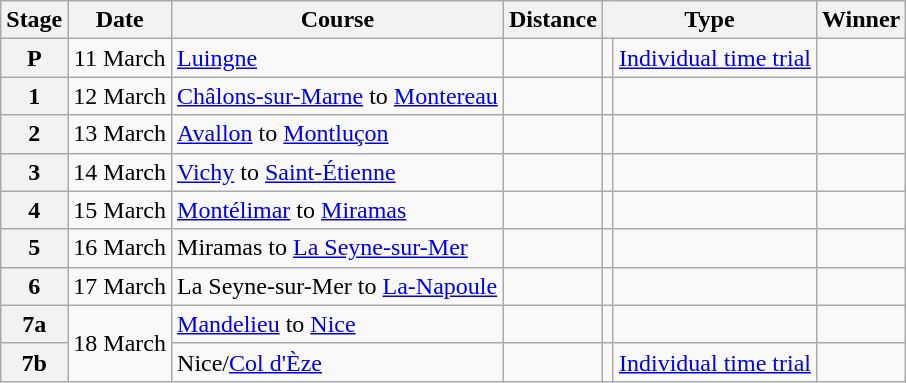<table class="wikitable">
<tr>
<th scope="col">Stage</th>
<th scope="col">Date</th>
<th scope="col">Course</th>
<th scope="col">Distance</th>
<th scope="col" colspan="2">Type</th>
<th scope=col>Winner</th>
</tr>
<tr>
<th scope="row" style="text-align:center;">P</th>
<td style="text-align:center;">11 March</td>
<td><a href='#'>Luingne</a></td>
<td style="text-align:center;"></td>
<td></td>
<td><a href='#'>Individual time trial</a></td>
<td></td>
</tr>
<tr>
<th scope="row" style="text-align:center;">1</th>
<td style="text-align:center;">12 March</td>
<td><a href='#'>Châlons-sur-Marne</a> to <a href='#'>Montereau</a></td>
<td style="text-align:center;"></td>
<td></td>
<td></td>
<td></td>
</tr>
<tr>
<th scope="row" style="text-align:center;">2</th>
<td style="text-align:center;">13 March</td>
<td><a href='#'>Avallon</a> to <a href='#'>Montluçon</a></td>
<td style="text-align:center;"></td>
<td></td>
<td></td>
<td></td>
</tr>
<tr>
<th scope="row" style="text-align:center;">3</th>
<td style="text-align:center;">14 March</td>
<td><a href='#'>Vichy</a> to <a href='#'>Saint-Étienne</a></td>
<td style="text-align:center;"></td>
<td></td>
<td></td>
<td></td>
</tr>
<tr>
<th scope="row" style="text-align:center;">4</th>
<td style="text-align:center;">15 March</td>
<td><a href='#'>Montélimar</a> to <a href='#'>Miramas</a></td>
<td style="text-align:center;"></td>
<td></td>
<td></td>
<td></td>
</tr>
<tr>
<th scope="row" style="text-align:center;">5</th>
<td style="text-align:center;">16 March</td>
<td>Miramas to <a href='#'>La Seyne-sur-Mer</a></td>
<td style="text-align:center;"></td>
<td></td>
<td></td>
<td></td>
</tr>
<tr>
<th scope="row" style="text-align:center;">6</th>
<td style="text-align:center;">17 March</td>
<td>La Seyne-sur-Mer to <a href='#'>La-Napoule</a></td>
<td style="text-align:center;"></td>
<td></td>
<td></td>
<td></td>
</tr>
<tr>
<th scope="row" style="text-align:center;">7a</th>
<td style="text-align:center;" rowspan=2>18 March</td>
<td><a href='#'>Mandelieu</a> to <a href='#'>Nice</a></td>
<td style="text-align:center;"></td>
<td></td>
<td></td>
<td></td>
</tr>
<tr>
<th scope="row" style="text-align:center;">7b</th>
<td>Nice/<a href='#'>Col d'Èze</a></td>
<td style="text-align:center;"></td>
<td></td>
<td><a href='#'>Individual time trial</a></td>
<td></td>
</tr>
</table>
